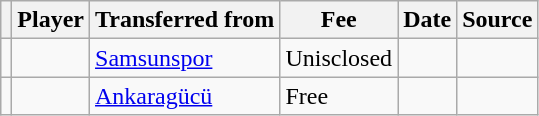<table class="wikitable plainrowheaders sortable">
<tr>
<th></th>
<th scope="col">Player</th>
<th>Transferred from</th>
<th style="width: 65px;">Fee</th>
<th scope="col">Date</th>
<th scope="col">Source</th>
</tr>
<tr>
<td align=center></td>
<td></td>
<td> <a href='#'>Samsunspor</a></td>
<td>Unisclosed</td>
<td></td>
<td></td>
</tr>
<tr>
<td align=center></td>
<td></td>
<td> <a href='#'>Ankaragücü</a></td>
<td>Free</td>
<td></td>
<td></td>
</tr>
</table>
